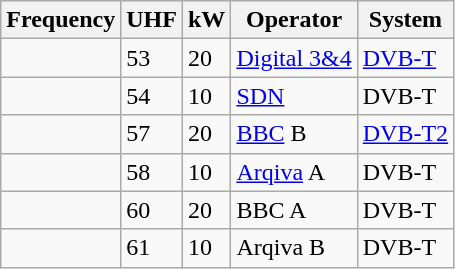<table class="wikitable sortable">
<tr>
<th>Frequency</th>
<th>UHF</th>
<th>kW</th>
<th>Operator</th>
<th>System</th>
</tr>
<tr>
<td></td>
<td>53</td>
<td>20</td>
<td><a href='#'>Digital 3&4</a></td>
<td><a href='#'>DVB-T</a></td>
</tr>
<tr>
<td></td>
<td>54</td>
<td>10</td>
<td><a href='#'>SDN</a></td>
<td>DVB-T</td>
</tr>
<tr>
<td></td>
<td>57</td>
<td>20</td>
<td><a href='#'>BBC</a> B</td>
<td><a href='#'>DVB-T2</a></td>
</tr>
<tr>
<td></td>
<td>58</td>
<td>10</td>
<td><a href='#'>Arqiva</a> A</td>
<td>DVB-T</td>
</tr>
<tr>
<td></td>
<td>60</td>
<td>20</td>
<td>BBC A</td>
<td>DVB-T</td>
</tr>
<tr>
<td></td>
<td>61</td>
<td>10</td>
<td>Arqiva B</td>
<td>DVB-T</td>
</tr>
</table>
